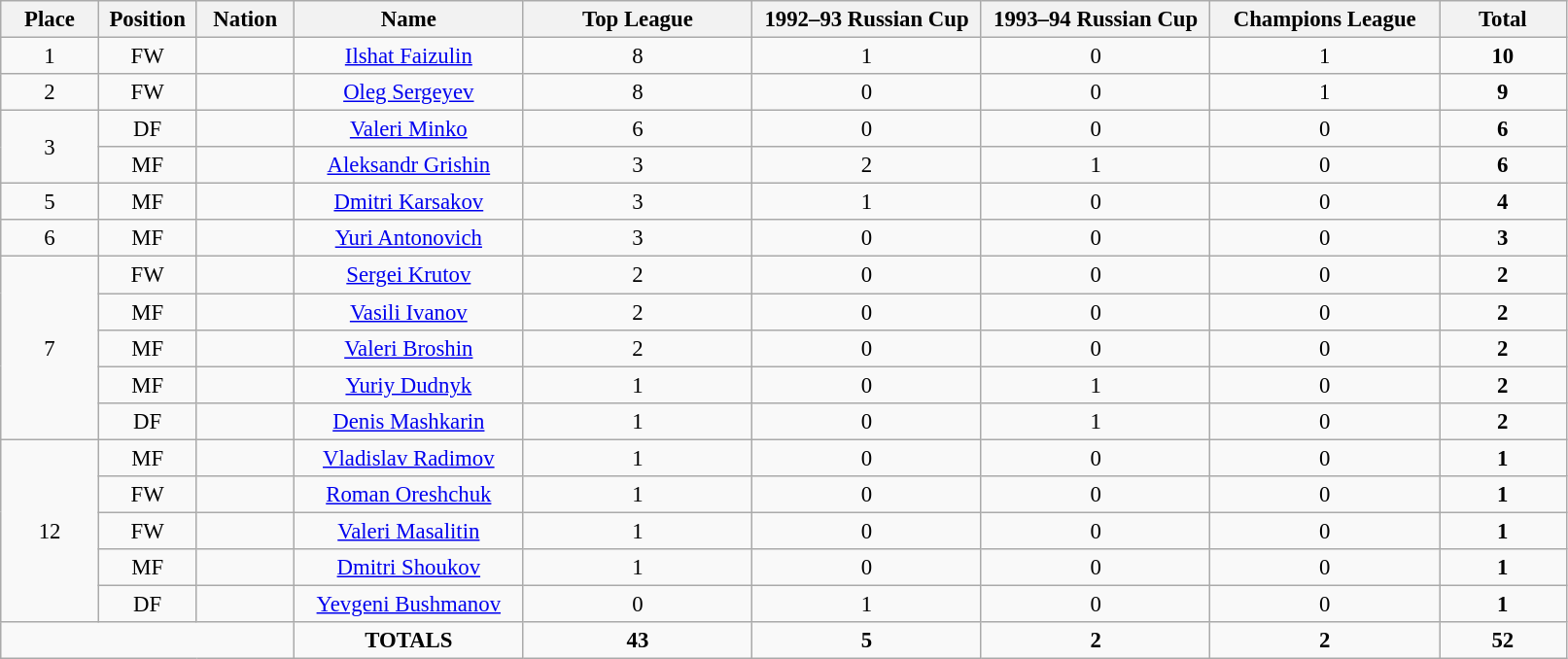<table class="wikitable" style="font-size: 95%; text-align: center;">
<tr>
<th width=60>Place</th>
<th width=60>Position</th>
<th width=60>Nation</th>
<th width=150>Name</th>
<th width=150>Top League</th>
<th width=150>1992–93 Russian Cup</th>
<th width=150>1993–94 Russian Cup</th>
<th width=150>Champions League</th>
<th width=80><strong>Total</strong></th>
</tr>
<tr>
<td>1</td>
<td>FW</td>
<td></td>
<td><a href='#'>Ilshat Faizulin</a></td>
<td>8</td>
<td>1</td>
<td>0</td>
<td>1</td>
<td><strong>10</strong></td>
</tr>
<tr>
<td>2</td>
<td>FW</td>
<td></td>
<td><a href='#'>Oleg Sergeyev</a></td>
<td>8</td>
<td>0</td>
<td>0</td>
<td>1</td>
<td><strong>9</strong></td>
</tr>
<tr>
<td rowspan="2">3</td>
<td>DF</td>
<td></td>
<td><a href='#'>Valeri Minko</a></td>
<td>6</td>
<td>0</td>
<td>0</td>
<td>0</td>
<td><strong>6</strong></td>
</tr>
<tr>
<td>MF</td>
<td></td>
<td><a href='#'>Aleksandr Grishin</a></td>
<td>3</td>
<td>2</td>
<td>1</td>
<td>0</td>
<td><strong>6</strong></td>
</tr>
<tr>
<td>5</td>
<td>MF</td>
<td></td>
<td><a href='#'>Dmitri Karsakov</a></td>
<td>3</td>
<td>1</td>
<td>0</td>
<td>0</td>
<td><strong>4</strong></td>
</tr>
<tr>
<td>6</td>
<td>MF</td>
<td></td>
<td><a href='#'>Yuri Antonovich</a></td>
<td>3</td>
<td>0</td>
<td>0</td>
<td>0</td>
<td><strong>3</strong></td>
</tr>
<tr>
<td rowspan="5">7</td>
<td>FW</td>
<td></td>
<td><a href='#'>Sergei Krutov</a></td>
<td>2</td>
<td>0</td>
<td>0</td>
<td>0</td>
<td><strong>2</strong></td>
</tr>
<tr>
<td>MF</td>
<td></td>
<td><a href='#'>Vasili Ivanov</a></td>
<td>2</td>
<td>0</td>
<td>0</td>
<td>0</td>
<td><strong>2</strong></td>
</tr>
<tr>
<td>MF</td>
<td></td>
<td><a href='#'>Valeri Broshin</a></td>
<td>2</td>
<td>0</td>
<td>0</td>
<td>0</td>
<td><strong>2</strong></td>
</tr>
<tr>
<td>MF</td>
<td></td>
<td><a href='#'>Yuriy Dudnyk</a></td>
<td>1</td>
<td>0</td>
<td>1</td>
<td>0</td>
<td><strong>2</strong></td>
</tr>
<tr>
<td>DF</td>
<td></td>
<td><a href='#'>Denis Mashkarin</a></td>
<td>1</td>
<td>0</td>
<td>1</td>
<td>0</td>
<td><strong>2</strong></td>
</tr>
<tr>
<td rowspan="5">12</td>
<td>MF</td>
<td></td>
<td><a href='#'>Vladislav Radimov</a></td>
<td>1</td>
<td>0</td>
<td>0</td>
<td>0</td>
<td><strong>1</strong></td>
</tr>
<tr>
<td>FW</td>
<td></td>
<td><a href='#'>Roman Oreshchuk</a></td>
<td>1</td>
<td>0</td>
<td>0</td>
<td>0</td>
<td><strong>1</strong></td>
</tr>
<tr>
<td>FW</td>
<td></td>
<td><a href='#'>Valeri Masalitin</a></td>
<td>1</td>
<td>0</td>
<td>0</td>
<td>0</td>
<td><strong>1</strong></td>
</tr>
<tr>
<td>MF</td>
<td></td>
<td><a href='#'>Dmitri Shoukov</a></td>
<td>1</td>
<td>0</td>
<td>0</td>
<td>0</td>
<td><strong>1</strong></td>
</tr>
<tr>
<td>DF</td>
<td></td>
<td><a href='#'>Yevgeni Bushmanov</a></td>
<td>0</td>
<td>1</td>
<td>0</td>
<td>0</td>
<td><strong>1</strong></td>
</tr>
<tr>
<td colspan="3"></td>
<td><strong>TOTALS</strong></td>
<td><strong>43</strong></td>
<td><strong>5</strong></td>
<td><strong>2</strong></td>
<td><strong>2</strong></td>
<td><strong>52</strong></td>
</tr>
</table>
